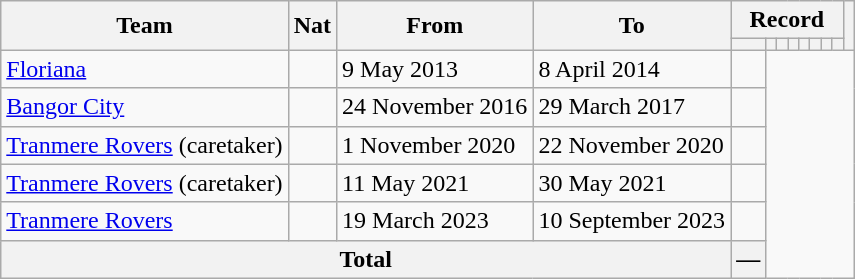<table class="wikitable" style="text-align: center">
<tr>
<th rowspan="2">Team</th>
<th rowspan="2">Nat</th>
<th rowspan="2">From</th>
<th rowspan="2">To</th>
<th colspan="8">Record</th>
<th rowspan=2></th>
</tr>
<tr>
<th></th>
<th></th>
<th></th>
<th></th>
<th></th>
<th></th>
<th></th>
<th></th>
</tr>
<tr>
<td align=left><a href='#'>Floriana</a></td>
<td></td>
<td align=left>9 May 2013</td>
<td align=left>8 April 2014<br></td>
<td></td>
</tr>
<tr>
<td align=left><a href='#'>Bangor City</a></td>
<td></td>
<td align=left>24 November 2016</td>
<td align=left>29 March 2017<br></td>
<td></td>
</tr>
<tr>
<td align=left><a href='#'>Tranmere Rovers</a> (caretaker)</td>
<td></td>
<td align=left>1 November 2020</td>
<td align=left>22 November 2020<br></td>
<td></td>
</tr>
<tr>
<td align=left><a href='#'>Tranmere Rovers</a> (caretaker)</td>
<td></td>
<td align=left>11 May 2021</td>
<td align=left>30 May 2021<br></td>
<td></td>
</tr>
<tr>
<td align=left><a href='#'>Tranmere Rovers</a></td>
<td></td>
<td align=left>19 March 2023</td>
<td align=left>10 September 2023<br></td>
<td></td>
</tr>
<tr>
<th colspan="4">Total<br></th>
<th>—</th>
</tr>
</table>
